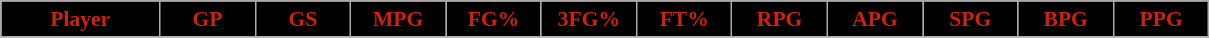<table class="wikitable sortable" style="font-size:90%; text-align:center;">
<tr>
<th style="background:#000000;color:#d1210a;" width="10%">Player</th>
<th style="background:#000000;color:#d1210a;" width="6%">GP</th>
<th style="background:#000000;color:#d1210a;" width="6%">GS</th>
<th style="background:#000000;color:#d1210a;" width="6%">MPG</th>
<th style="background:#000000;color:#d1210a;" width="6%">FG%</th>
<th style="background:#000000;color:#d1210a;" width="6%">3FG%</th>
<th style="background:#000000;color:#d1210a;" width="6%">FT%</th>
<th style="background:#000000;color:#d1210a;" width="6%">RPG</th>
<th style="background:#000000;color:#d1210a;" width="6%">APG</th>
<th style="background:#000000;color:#d1210a;" width="6%">SPG</th>
<th style="background:#000000;color:#d1210a;" width="6%">BPG</th>
<th style="background:#000000;color:#d1210a;" width="6%">PPG</th>
</tr>
<tr>
</tr>
</table>
